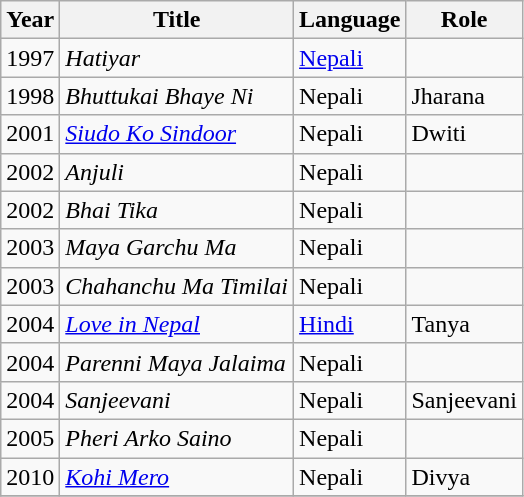<table class="wikitable">
<tr>
<th>Year</th>
<th>Title</th>
<th>Language</th>
<th>Role</th>
</tr>
<tr>
<td rowspan=1>1997</td>
<td><em>Hatiyar</em></td>
<td><a href='#'>Nepali</a></td>
<td></td>
</tr>
<tr>
<td rowspan=1>1998</td>
<td><em>Bhuttukai Bhaye Ni</em></td>
<td>Nepali</td>
<td>Jharana</td>
</tr>
<tr>
<td rowspan=1>2001</td>
<td><em><a href='#'>Siudo Ko Sindoor</a></em></td>
<td>Nepali</td>
<td>Dwiti</td>
</tr>
<tr>
<td rowspan=1>2002</td>
<td><em>Anjuli</em></td>
<td>Nepali</td>
<td></td>
</tr>
<tr>
<td rowspan=1>2002</td>
<td><em>Bhai Tika</em></td>
<td>Nepali</td>
<td></td>
</tr>
<tr>
<td rowspan=1>2003</td>
<td><em>Maya Garchu Ma</em></td>
<td>Nepali</td>
<td></td>
</tr>
<tr>
<td rowspan=1>2003</td>
<td><em>Chahanchu Ma Timilai</em></td>
<td>Nepali</td>
<td></td>
</tr>
<tr>
<td rowspan=1>2004</td>
<td><em><a href='#'>Love in Nepal</a></em></td>
<td><a href='#'>Hindi</a></td>
<td>Tanya</td>
</tr>
<tr>
<td rowspan=1>2004</td>
<td><em>Parenni Maya Jalaima</em></td>
<td>Nepali</td>
<td></td>
</tr>
<tr>
<td rowspan=1>2004</td>
<td><em>Sanjeevani</em></td>
<td>Nepali</td>
<td>Sanjeevani</td>
</tr>
<tr>
<td rowspan=1>2005</td>
<td><em>Pheri Arko Saino</em></td>
<td>Nepali</td>
<td></td>
</tr>
<tr>
<td rowspan=1>2010</td>
<td><em><a href='#'>Kohi Mero</a></em></td>
<td>Nepali</td>
<td>Divya</td>
</tr>
<tr>
</tr>
</table>
